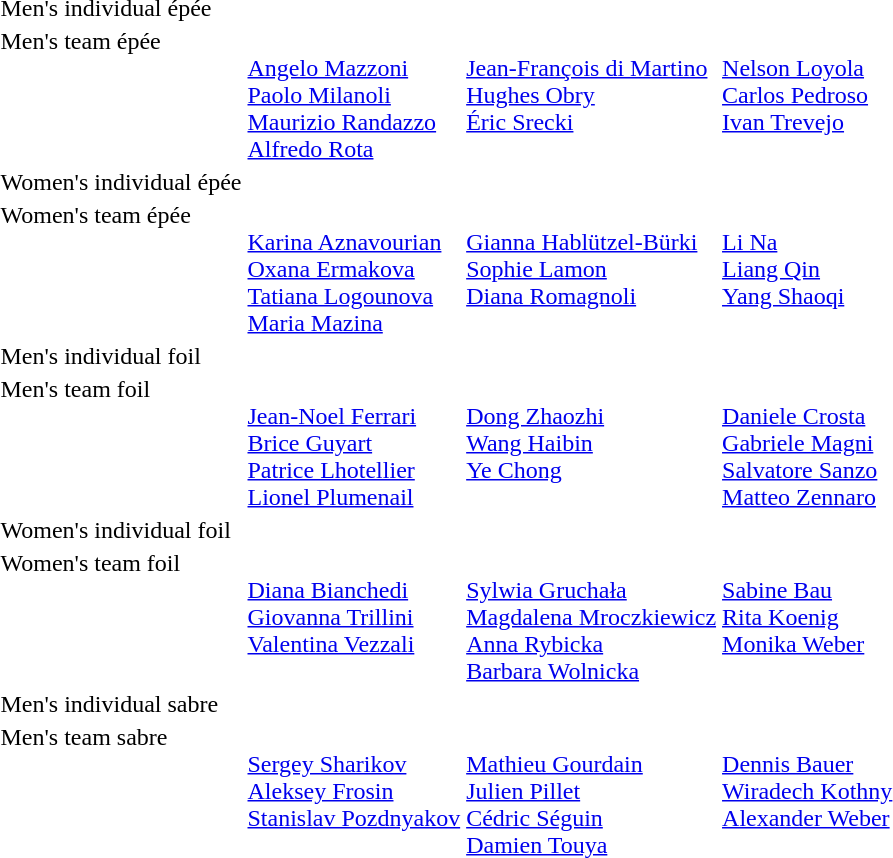<table>
<tr>
<td>Men's individual épée<br></td>
<td></td>
<td></td>
<td></td>
</tr>
<tr valign="top">
<td>Men's team épée<br></td>
<td><br><a href='#'>Angelo Mazzoni</a><br><a href='#'>Paolo Milanoli</a><br><a href='#'>Maurizio Randazzo</a><br><a href='#'>Alfredo Rota</a></td>
<td><br><a href='#'>Jean-François di Martino</a><br><a href='#'>Hughes Obry</a><br><a href='#'>Éric Srecki</a></td>
<td><br><a href='#'>Nelson Loyola</a><br><a href='#'>Carlos Pedroso</a><br><a href='#'>Ivan Trevejo</a></td>
</tr>
<tr>
<td>Women's individual épée<br></td>
<td></td>
<td></td>
<td></td>
</tr>
<tr valign="top">
<td>Women's team épée<br></td>
<td><br><a href='#'>Karina Aznavourian</a><br><a href='#'>Oxana Ermakova</a><br><a href='#'>Tatiana Logounova</a><br><a href='#'>Maria Mazina</a></td>
<td><br><a href='#'>Gianna Hablützel-Bürki</a><br><a href='#'>Sophie Lamon</a><br><a href='#'>Diana Romagnoli</a></td>
<td><br><a href='#'>Li Na</a><br><a href='#'>Liang Qin</a><br><a href='#'>Yang Shaoqi</a></td>
</tr>
<tr>
<td>Men's individual foil<br></td>
<td></td>
<td></td>
<td></td>
</tr>
<tr valign="top">
<td>Men's team foil<br></td>
<td><br><a href='#'>Jean-Noel Ferrari</a> <br><a href='#'>Brice Guyart</a><br><a href='#'>Patrice Lhotellier</a><br><a href='#'>Lionel Plumenail</a></td>
<td><br><a href='#'>Dong Zhaozhi</a><br><a href='#'>Wang Haibin</a><br><a href='#'>Ye Chong</a></td>
<td><br><a href='#'>Daniele Crosta</a><br><a href='#'>Gabriele Magni</a><br><a href='#'>Salvatore Sanzo</a><br><a href='#'>Matteo Zennaro</a></td>
</tr>
<tr>
<td>Women's individual foil<br></td>
<td></td>
<td></td>
<td></td>
</tr>
<tr valign="top">
<td>Women's team foil<br></td>
<td><br><a href='#'>Diana Bianchedi</a><br><a href='#'>Giovanna Trillini</a><br><a href='#'>Valentina Vezzali</a></td>
<td><br><a href='#'>Sylwia Gruchała</a><br><a href='#'>Magdalena Mroczkiewicz</a><br><a href='#'>Anna Rybicka</a><br><a href='#'>Barbara Wolnicka</a></td>
<td><br><a href='#'>Sabine Bau</a><br><a href='#'>Rita Koenig</a><br><a href='#'>Monika Weber</a></td>
</tr>
<tr>
<td>Men's individual sabre<br></td>
<td></td>
<td></td>
<td></td>
</tr>
<tr valign="top">
<td>Men's team sabre<br></td>
<td><br><a href='#'>Sergey Sharikov</a><br> <a href='#'>Aleksey Frosin</a><br><a href='#'>Stanislav Pozdnyakov</a></td>
<td><br><a href='#'>Mathieu Gourdain</a><br><a href='#'>Julien Pillet</a><br><a href='#'>Cédric Séguin</a><br><a href='#'>Damien Touya</a></td>
<td><br><a href='#'>Dennis Bauer</a><br><a href='#'>Wiradech Kothny</a><br><a href='#'>Alexander Weber</a></td>
</tr>
</table>
